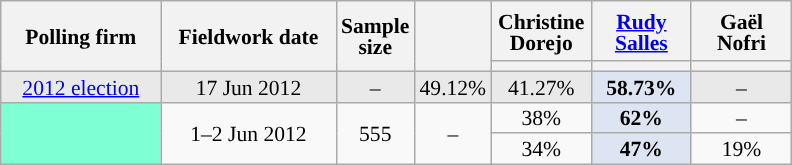<table class="wikitable sortable" style="text-align:center;font-size:90%;line-height:14px;">
<tr style="height:40px;">
<th style="width:100px;" rowspan="2">Polling firm</th>
<th style="width:110px;" rowspan="2">Fieldwork date</th>
<th style="width:35px;" rowspan="2">Sample<br>size</th>
<th style="width:30px;" rowspan="2"></th>
<th class="unsortable" style="width:60px;">Christine Dorejo<br></th>
<th class="unsortable" style="width:60px;"><a href='#'>Rudy Salles</a><br></th>
<th class="unsortable" style="width:60px;">Gaël Nofri<br></th>
</tr>
<tr>
<th style="background:"></th>
<th style="background:"></th>
<th style="background:"></th>
</tr>
<tr style="background:#E9E9E9;">
<td><a href='#'>2012 election</a></td>
<td data-sort-value="2012-06-17">17 Jun 2012</td>
<td>–</td>
<td>49.12%</td>
<td>41.27%</td>
<td style="background:#DEE5F2;"><strong>58.73%</strong></td>
<td>–</td>
</tr>
<tr>
<td rowspan="2" style="background:aquamarine;"></td>
<td rowspan="2" data-sort-value="2012-06-02">1–2 Jun 2012</td>
<td rowspan="2">555</td>
<td rowspan="2">–</td>
<td>38%</td>
<td style="background:#DEE5F2;"><strong>62%</strong></td>
<td>–</td>
</tr>
<tr>
<td>34%</td>
<td style="background:#DEE5F2;"><strong>47%</strong></td>
<td>19%</td>
</tr>
</table>
